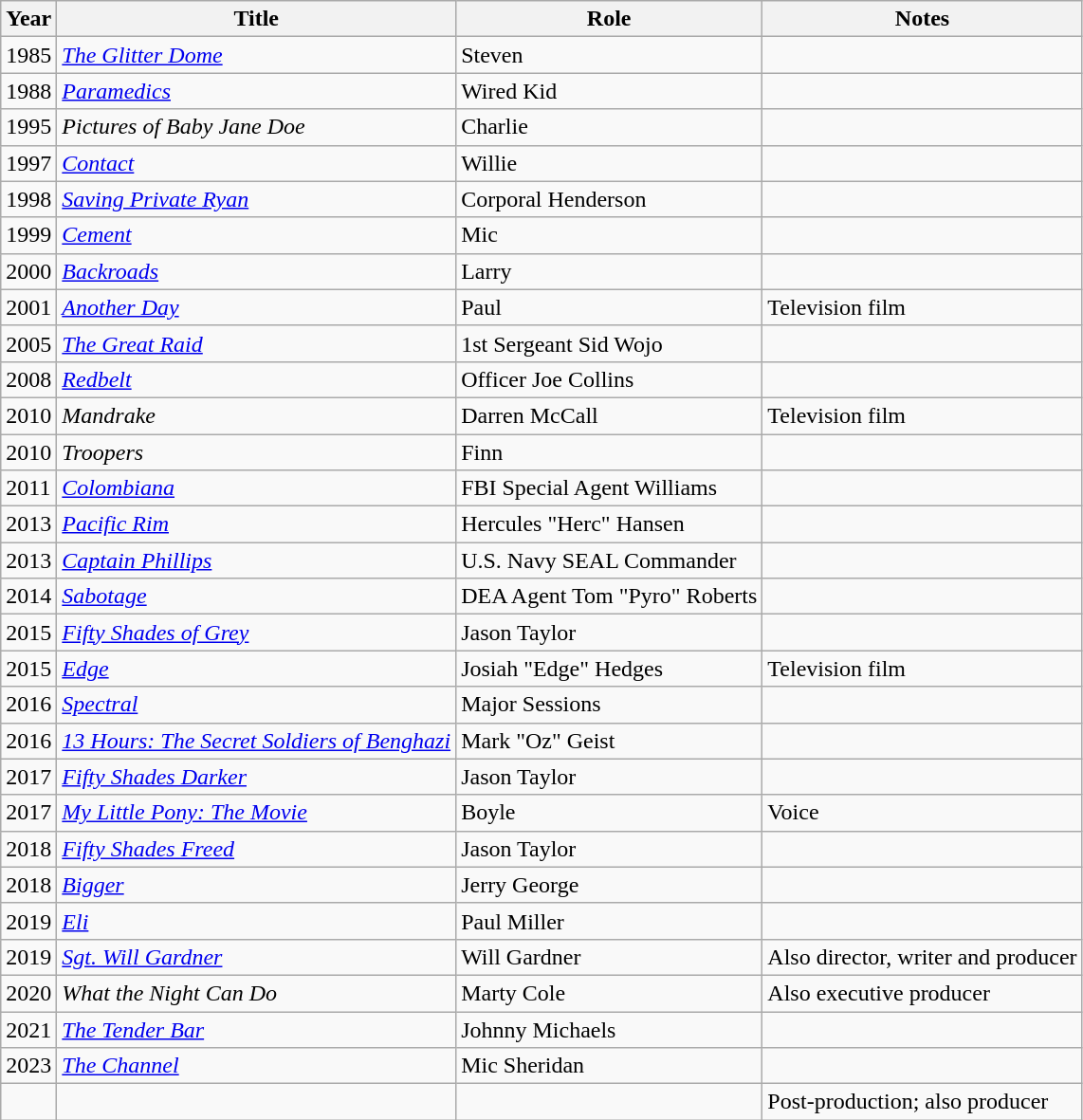<table class="wikitable sortable">
<tr>
<th>Year</th>
<th>Title</th>
<th>Role</th>
<th class="unsortable">Notes</th>
</tr>
<tr>
<td>1985</td>
<td><em><a href='#'>The Glitter Dome</a></em></td>
<td>Steven</td>
<td></td>
</tr>
<tr>
<td>1988</td>
<td><em><a href='#'>Paramedics</a></em></td>
<td>Wired Kid</td>
<td></td>
</tr>
<tr>
<td>1995</td>
<td><em>Pictures of Baby Jane Doe</em></td>
<td>Charlie</td>
<td></td>
</tr>
<tr>
<td>1997</td>
<td><em><a href='#'>Contact</a></em></td>
<td>Willie</td>
<td></td>
</tr>
<tr>
<td>1998</td>
<td><em><a href='#'>Saving Private Ryan</a></em></td>
<td>Corporal Henderson</td>
<td></td>
</tr>
<tr>
<td>1999</td>
<td><em><a href='#'>Cement</a></em></td>
<td>Mic</td>
<td></td>
</tr>
<tr>
<td>2000</td>
<td><em><a href='#'>Backroads</a></em></td>
<td>Larry</td>
<td></td>
</tr>
<tr>
<td>2001</td>
<td><em><a href='#'>Another Day</a></em></td>
<td>Paul</td>
<td>Television film</td>
</tr>
<tr>
<td>2005</td>
<td><em><a href='#'>The Great Raid</a></em></td>
<td>1st Sergeant Sid Wojo</td>
<td></td>
</tr>
<tr>
<td>2008</td>
<td><em><a href='#'>Redbelt</a></em></td>
<td>Officer Joe Collins</td>
<td></td>
</tr>
<tr>
<td>2010</td>
<td><em>Mandrake</em></td>
<td>Darren McCall</td>
<td>Television film</td>
</tr>
<tr>
<td>2010</td>
<td><em>Troopers</em></td>
<td>Finn</td>
<td></td>
</tr>
<tr>
<td>2011</td>
<td><em><a href='#'>Colombiana</a></em></td>
<td>FBI Special Agent Williams</td>
<td></td>
</tr>
<tr>
<td>2013</td>
<td><em><a href='#'>Pacific Rim</a></em></td>
<td>Hercules "Herc" Hansen</td>
<td></td>
</tr>
<tr>
<td>2013</td>
<td><em><a href='#'>Captain Phillips</a></em></td>
<td>U.S. Navy SEAL Commander</td>
<td></td>
</tr>
<tr>
<td>2014</td>
<td><em><a href='#'>Sabotage</a></em></td>
<td>DEA Agent Tom "Pyro" Roberts</td>
<td></td>
</tr>
<tr>
<td>2015</td>
<td><em><a href='#'>Fifty Shades of Grey</a></em></td>
<td>Jason Taylor</td>
<td></td>
</tr>
<tr>
<td>2015</td>
<td><em><a href='#'>Edge</a></em></td>
<td>Josiah "Edge" Hedges</td>
<td>Television film</td>
</tr>
<tr>
<td>2016</td>
<td><em><a href='#'>Spectral</a></em></td>
<td>Major Sessions</td>
<td></td>
</tr>
<tr>
<td>2016</td>
<td><em><a href='#'>13 Hours: The Secret Soldiers of Benghazi</a></em></td>
<td>Mark "Oz" Geist</td>
<td></td>
</tr>
<tr>
<td>2017</td>
<td><em><a href='#'>Fifty Shades Darker</a></em></td>
<td>Jason Taylor</td>
<td></td>
</tr>
<tr>
<td>2017</td>
<td><em><a href='#'>My Little Pony: The Movie</a></em></td>
<td>Boyle</td>
<td>Voice</td>
</tr>
<tr>
<td>2018</td>
<td><em><a href='#'>Fifty Shades Freed</a></em></td>
<td>Jason Taylor</td>
<td></td>
</tr>
<tr>
<td>2018</td>
<td><em><a href='#'>Bigger</a></em></td>
<td>Jerry George</td>
<td></td>
</tr>
<tr>
<td>2019</td>
<td><em><a href='#'>Eli</a></em></td>
<td>Paul Miller</td>
<td></td>
</tr>
<tr>
<td>2019</td>
<td><em><a href='#'>Sgt. Will Gardner</a></em></td>
<td>Will Gardner</td>
<td>Also director, writer and producer</td>
</tr>
<tr>
<td>2020</td>
<td><em>What the Night Can Do</em></td>
<td>Marty Cole</td>
<td>Also executive producer</td>
</tr>
<tr>
<td>2021</td>
<td><em><a href='#'>The Tender Bar</a></em></td>
<td>Johnny Michaels</td>
</tr>
<tr>
<td>2023</td>
<td><em><a href='#'>The Channel</a></em></td>
<td>Mic Sheridan</td>
<td></td>
</tr>
<tr>
<td></td>
<td></td>
<td></td>
<td>Post-production; also producer</td>
</tr>
</table>
